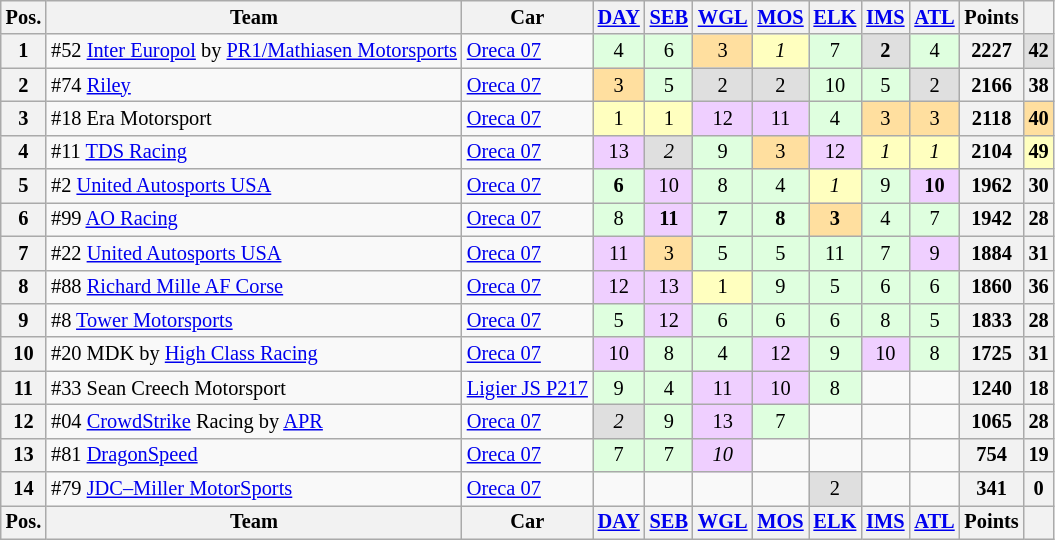<table class="wikitable" style="font-size:85%;">
<tr>
<th>Pos.</th>
<th>Team</th>
<th>Car</th>
<th><a href='#'>DAY</a></th>
<th><a href='#'>SEB</a></th>
<th><a href='#'>WGL</a></th>
<th><a href='#'>MOS</a></th>
<th><a href='#'>ELK</a></th>
<th><a href='#'>IMS</a></th>
<th><a href='#'>ATL</a></th>
<th>Points</th>
<th></th>
</tr>
<tr>
<th>1</th>
<td>#52 <a href='#'>Inter Europol</a> by <a href='#'>PR1/Mathiasen Motorsports</a></td>
<td><a href='#'>Oreca 07</a></td>
<td style="background:#dfffdf;" align="center">4</td>
<td style="background:#dfffdf;" align="center">6</td>
<td style="background:#ffdf9f;" align="center">3</td>
<td style="background:#ffffbf;" align="center"><em>1</em></td>
<td style="background:#dfffdf;" align="center">7</td>
<td style="background:#dfdfdf;" align="center"><strong>2</strong></td>
<td style="background:#dfffdf;" align="center">4</td>
<th>2227</th>
<th style="background:#dfdfdf;">42</th>
</tr>
<tr>
<th>2</th>
<td>#74 <a href='#'>Riley</a></td>
<td><a href='#'>Oreca 07</a></td>
<td style="background:#ffdf9f;" align="center">3</td>
<td style="background:#dfffdf;" align="center">5</td>
<td style="background:#dfdfdf;" align="center">2</td>
<td style="background:#dfdfdf;" align="center">2</td>
<td style="background:#dfffdf;" align="center">10</td>
<td style="background:#dfffdf;" align="center">5</td>
<td style="background:#dfdfdf;" align="center">2</td>
<th>2166</th>
<th>38</th>
</tr>
<tr>
<th>3</th>
<td>#18 Era Motorsport</td>
<td><a href='#'>Oreca 07</a></td>
<td style="background:#ffffbf;" align="center">1</td>
<td style="background:#ffffbf;" align="center">1</td>
<td style="background:#efcfff;" align="center">12</td>
<td style="background:#efcfff;" align="center">11</td>
<td style="background:#dfffdf;" align="center">4</td>
<td style="background:#ffdf9f;" align="center">3</td>
<td style="background:#ffdf9f;" align="center">3</td>
<th>2118</th>
<th style="background:#ffdf9f;">40</th>
</tr>
<tr>
<th>4</th>
<td>#11 <a href='#'>TDS Racing</a></td>
<td><a href='#'>Oreca 07</a></td>
<td style="background:#efcfff;" align="center">13</td>
<td style="background:#dfdfdf;" align="center"><em>2</em></td>
<td style="background:#dfffdf;" align="center">9</td>
<td style="background:#ffdf9f;" align="center">3</td>
<td style="background:#efcfff;" align="center">12</td>
<td style="background:#ffffbf;" align="center"><em>1</em></td>
<td style="background:#ffffbf;" align="center"><em>1</em></td>
<th>2104</th>
<th style="background:#ffffbf;">49</th>
</tr>
<tr>
<th>5</th>
<td>#2 <a href='#'>United Autosports USA</a></td>
<td><a href='#'>Oreca 07</a></td>
<td style="background:#dfffdf;" align="center"><strong>6</strong></td>
<td style="background:#efcfff;" align="center">10</td>
<td style="background:#dfffdf;" align="center">8</td>
<td style="background:#dfffdf;" align="center">4</td>
<td style="background:#ffffbf;" align="center"><em>1</em></td>
<td style="background:#dfffdf;" align="center">9</td>
<td style="background:#efcfff;" align="center"><strong>10</strong></td>
<th>1962</th>
<th>30</th>
</tr>
<tr>
<th>6</th>
<td>#99 <a href='#'>AO Racing</a></td>
<td><a href='#'>Oreca 07</a></td>
<td style="background:#dfffdf;" align="center">8</td>
<td style="background:#efcfff;" align="center"><strong>11</strong></td>
<td style="background:#dfffdf;" align="center"><strong>7</strong></td>
<td style="background:#dfffdf;" align="center"><strong>8</strong></td>
<td style="background:#ffdf9f;" align="center"><strong>3</strong></td>
<td style="background:#dfffdf;" align="center">4</td>
<td style="background:#dfffdf;" align="center">7</td>
<th>1942</th>
<th>28</th>
</tr>
<tr>
<th>7</th>
<td>#22 <a href='#'>United Autosports USA</a></td>
<td><a href='#'>Oreca 07</a></td>
<td style="background:#efcfff;" align="center">11</td>
<td style="background:#ffdf9f;" align="center">3</td>
<td style="background:#dfffdf;" align="center">5</td>
<td style="background:#dfffdf;" align="center">5</td>
<td style="background:#dfffdf;" align="center">11</td>
<td style="background:#dfffdf;" align="center">7</td>
<td style="background:#efcfff;" align="center">9</td>
<th>1884</th>
<th>31</th>
</tr>
<tr>
<th>8</th>
<td>#88 <a href='#'>Richard Mille AF Corse</a></td>
<td><a href='#'>Oreca 07</a></td>
<td style="background:#efcfff;" align="center">12</td>
<td style="background:#efcfff;" align="center">13</td>
<td style="background:#ffffbf;" align="center">1</td>
<td style="background:#dfffdf;" align="center">9</td>
<td style="background:#dfffdf;" align="center">5</td>
<td style="background:#dfffdf;" align="center">6</td>
<td style="background:#dfffdf;" align="center">6</td>
<th>1860</th>
<th>36</th>
</tr>
<tr>
<th>9</th>
<td>#8 <a href='#'>Tower Motorsports</a></td>
<td><a href='#'>Oreca 07</a></td>
<td style="background:#dfffdf;" align="center">5</td>
<td style="background:#efcfff;" align="center">12</td>
<td style="background:#dfffdf;" align="center">6</td>
<td style="background:#dfffdf;" align="center">6</td>
<td style="background:#dfffdf;" align="center">6</td>
<td style="background:#dfffdf;" align="center">8</td>
<td style="background:#dfffdf;" align="center">5</td>
<th>1833</th>
<th>28</th>
</tr>
<tr>
<th>10</th>
<td>#20 MDK by <a href='#'>High Class Racing</a></td>
<td><a href='#'>Oreca 07</a></td>
<td style="background:#efcfff;" align="center">10</td>
<td style="background:#dfffdf;" align="center">8</td>
<td style="background:#dfffdf;" align="center">4</td>
<td style="background:#efcfff;" align="center">12</td>
<td style="background:#dfffdf;" align="center">9</td>
<td style="background:#efcfff;" align="center">10</td>
<td style="background:#dfffdf;" align="center">8</td>
<th>1725</th>
<th>31</th>
</tr>
<tr>
<th>11</th>
<td>#33 Sean Creech Motorsport</td>
<td><a href='#'>Ligier JS P217</a></td>
<td style="background:#dfffdf;" align="center">9</td>
<td style="background:#dfffdf;" align="center">4</td>
<td style="background:#efcfff;" align="center">11</td>
<td style="background:#efcfff;" align="center">10</td>
<td style="background:#dfffdf;" align="center">8</td>
<td></td>
<td></td>
<th>1240</th>
<th>18</th>
</tr>
<tr>
<th>12</th>
<td>#04 <a href='#'>CrowdStrike</a> Racing by <a href='#'>APR</a></td>
<td><a href='#'>Oreca 07</a></td>
<td style="background:#dfdfdf;" align="center"><em>2</em></td>
<td style="background:#dfffdf;" align="center">9</td>
<td style="background:#efcfff;" align="center">13</td>
<td style="background:#dfffdf;" align="center">7</td>
<td></td>
<td></td>
<td></td>
<th>1065</th>
<th>28</th>
</tr>
<tr>
<th>13</th>
<td>#81 <a href='#'>DragonSpeed</a></td>
<td><a href='#'>Oreca 07</a></td>
<td style="background:#dfffdf;" align="center">7</td>
<td style="background:#dfffdf;" align="center">7</td>
<td style="background:#efcfff;" align="center"><em>10</em></td>
<td></td>
<td></td>
<td></td>
<td></td>
<th>754</th>
<th>19</th>
</tr>
<tr>
<th>14</th>
<td>#79 <a href='#'>JDC–Miller MotorSports</a></td>
<td><a href='#'>Oreca 07</a></td>
<td></td>
<td></td>
<td></td>
<td></td>
<td style="background:#dfdfdf;" align="center">2</td>
<td></td>
<td></td>
<th>341</th>
<th>0</th>
</tr>
<tr>
<th>Pos.</th>
<th>Team</th>
<th>Car</th>
<th><a href='#'>DAY</a></th>
<th><a href='#'>SEB</a></th>
<th><a href='#'>WGL</a></th>
<th><a href='#'>MOS</a></th>
<th><a href='#'>ELK</a></th>
<th><a href='#'>IMS</a></th>
<th><a href='#'>ATL</a></th>
<th>Points</th>
<th></th>
</tr>
</table>
